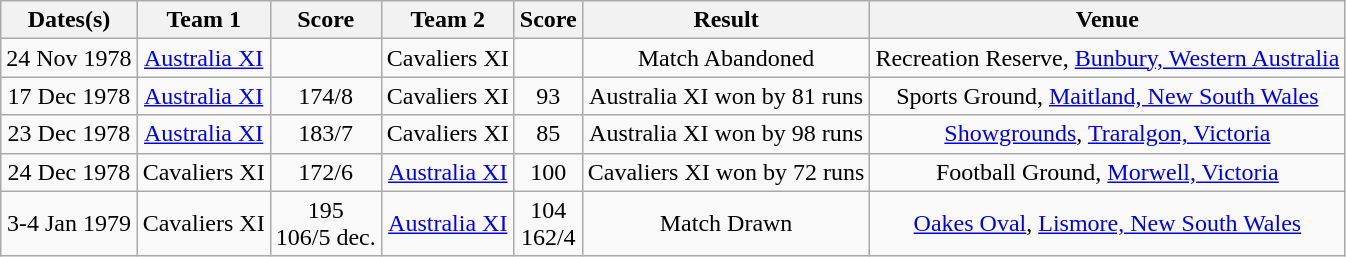<table class="wikitable" style="text-align:center;">
<tr>
<th>Dates(s)</th>
<th>Team 1</th>
<th>Score</th>
<th>Team 2</th>
<th>Score</th>
<th>Result</th>
<th>Venue</th>
</tr>
<tr>
<td>24 Nov 1978</td>
<td> <a href='#'>Australia XI</a></td>
<td></td>
<td> Cavaliers XI</td>
<td></td>
<td>Match Abandoned</td>
<td>Recreation Reserve, <a href='#'>Bunbury, Western Australia</a></td>
</tr>
<tr>
<td>17 Dec 1978</td>
<td> <a href='#'>Australia XI</a></td>
<td>174/8</td>
<td> Cavaliers XI</td>
<td>93</td>
<td>Australia XI won by 81 runs</td>
<td>Sports Ground, <a href='#'>Maitland, New South Wales</a></td>
</tr>
<tr>
<td>23 Dec 1978</td>
<td> <a href='#'>Australia XI</a></td>
<td>183/7</td>
<td> Cavaliers XI</td>
<td>85</td>
<td>Australia XI won by 98 runs</td>
<td><a href='#'>Showgrounds</a>, <a href='#'>Traralgon, Victoria</a></td>
</tr>
<tr>
<td>24 Dec 1978</td>
<td> Cavaliers XI</td>
<td>172/6</td>
<td> <a href='#'>Australia XI</a></td>
<td>100</td>
<td>Cavaliers XI won by 72 runs</td>
<td>Football Ground, <a href='#'>Morwell, Victoria</a></td>
</tr>
<tr>
<td>3-4 Jan 1979</td>
<td> Cavaliers XI</td>
<td>195<br>106/5 dec.</td>
<td> <a href='#'>Australia XI</a></td>
<td>104<br>162/4</td>
<td>Match Drawn</td>
<td><a href='#'>Oakes Oval</a>, <a href='#'>Lismore, New South Wales</a></td>
</tr>
</table>
